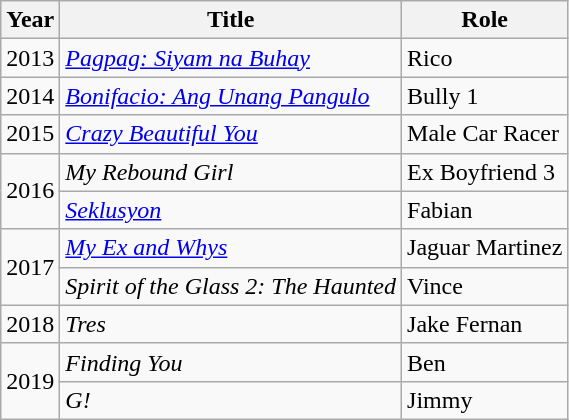<table class="wikitable sortable">
<tr>
<th>Year</th>
<th>Title</th>
<th>Role</th>
</tr>
<tr>
<td>2013</td>
<td><em><a href='#'>Pagpag: Siyam na Buhay</a></em></td>
<td>Rico</td>
</tr>
<tr>
<td>2014</td>
<td><em><a href='#'>Bonifacio: Ang Unang Pangulo</a></em></td>
<td>Bully 1</td>
</tr>
<tr>
<td>2015</td>
<td><em><a href='#'>Crazy Beautiful You</a></em></td>
<td>Male Car Racer</td>
</tr>
<tr>
<td rowspan="2">2016</td>
<td><em>My Rebound Girl</em></td>
<td>Ex Boyfriend 3</td>
</tr>
<tr>
<td><em><a href='#'>Seklusyon</a></em></td>
<td>Fabian</td>
</tr>
<tr>
<td rowspan=2>2017</td>
<td><em><a href='#'>My Ex and Whys</a></em></td>
<td>Jaguar Martinez</td>
</tr>
<tr>
<td><em>Spirit of the Glass 2: The Haunted</em></td>
<td>Vince</td>
</tr>
<tr>
<td>2018</td>
<td><em>Tres</em></td>
<td>Jake Fernan</td>
</tr>
<tr>
<td rowspan=2>2019</td>
<td><em>Finding You</em></td>
<td>Ben</td>
</tr>
<tr>
<td><em>G!</em></td>
<td>Jimmy</td>
</tr>
</table>
